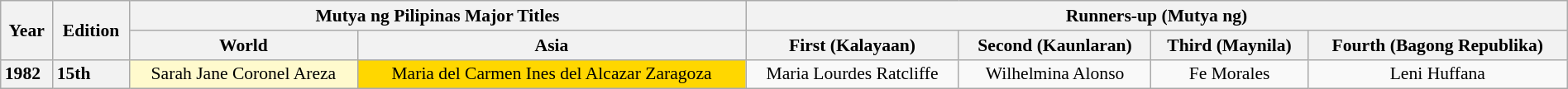<table class="wikitable" style="text-align:center; font-size:90%; line-height:17px; width:100%;">
<tr>
<th width:03%;" scope="col" rowspan="2">Year</th>
<th width:03%;" scope="col" rowspan="2">Edition</th>
<th width:08%;" scope="col" colspan="2">Mutya ng Pilipinas Major Titles</th>
<th width:05%;" scope="col" colspan="4">Runners-up (Mutya ng)</th>
</tr>
<tr>
<th width:12%;" scope="col">World</th>
<th width:12%;" scope="col">Asia</th>
<th width:12%;" scope="col">First (Kalayaan)</th>
<th width:12%;" scope="col">Second (Kaunlaran)</th>
<th width:12%;" scope="col">Third (Maynila)</th>
<th width:12%;" scope="col">Fourth (Bagong Republika)</th>
</tr>
<tr>
<th style="text-align:left;">1982</th>
<th style="text-align:left;">15th</th>
<td style="background:#FFFACD;">Sarah Jane Coronel Areza</td>
<td style="background:gold;">Maria del Carmen Ines del Alcazar Zaragoza</td>
<td>Maria Lourdes Ratcliffe</td>
<td>Wilhelmina Alonso</td>
<td>Fe Morales</td>
<td>Leni Huffana</td>
</tr>
</table>
